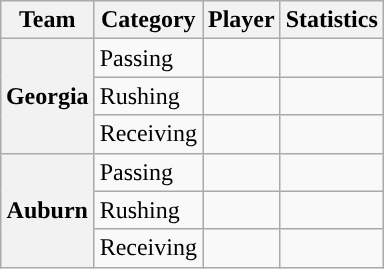<table class="wikitable" style="float:right">
<tr>
<th>Team</th>
<th>Category</th>
<th>Player</th>
<th>Statistics</th>
</tr>
<tr>
<th rowspan=3>Georgia</th>
<td>Passing</td>
<td></td>
<td></td>
</tr>
<tr>
<td>Rushing</td>
<td></td>
<td></td>
</tr>
<tr>
<td>Receiving</td>
<td></td>
<td></td>
</tr>
<tr>
<th rowspan=3>Auburn</th>
<td>Passing</td>
<td></td>
<td></td>
</tr>
<tr>
<td>Rushing</td>
<td></td>
<td></td>
</tr>
<tr>
<td>Receiving</td>
<td></td>
<td></td>
</tr>
</table>
